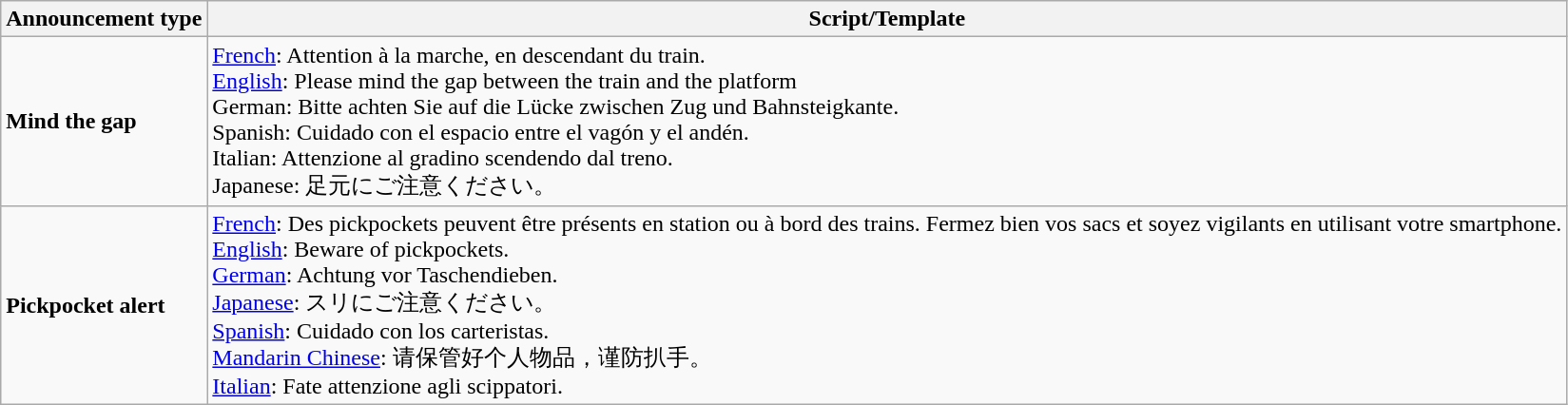<table class="wikitable">
<tr>
<th>Announcement type</th>
<th>Script/Template</th>
</tr>
<tr>
<td><strong>Mind the gap</strong></td>
<td><a href='#'>French</a>: Attention à la marche, en descendant du train.<br><a href='#'>English</a>: Please mind the gap between the train and the platform<br>German: Bitte achten Sie auf die Lücke zwischen Zug und Bahnsteigkante.<br>Spanish: Cuidado con el espacio entre el vagón y el andén.<br>Italian: Attenzione al gradino scendendo dal treno.<br>Japanese: 足元にご注意ください。</td>
</tr>
<tr>
<td><strong>Pickpocket alert</strong></td>
<td><a href='#'>French</a>: Des pickpockets peuvent être présents en station ou à bord des trains. Fermez bien vos sacs et soyez vigilants en utilisant votre smartphone.<br><a href='#'>English</a>: Beware of pickpockets.<br><a href='#'>German</a>: Achtung vor Taschendieben.<br><a href='#'>Japanese</a>: スリにご注意ください。<br><a href='#'>Spanish</a>: Cuidado con los carteristas.<br><a href='#'>Mandarin Chinese</a>: 请保管好个人物品，谨防扒手。<br><a href='#'>Italian</a>: Fate attenzione agli scippatori.</td>
</tr>
</table>
